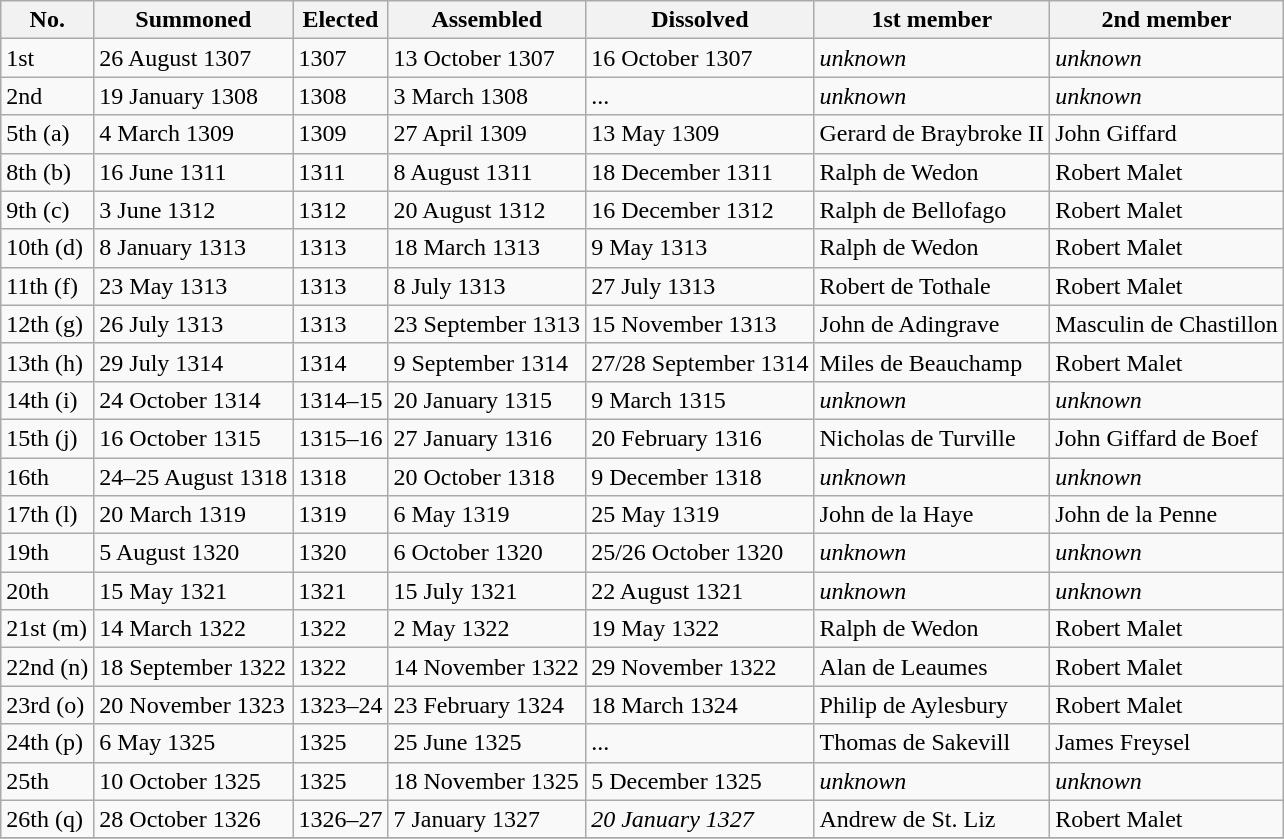<table class="wikitable">
<tr>
<th>No.</th>
<th>Summoned</th>
<th>Elected</th>
<th>Assembled</th>
<th>Dissolved</th>
<th>1st member</th>
<th>2nd member</th>
</tr>
<tr>
<td>1st</td>
<td>26 August 1307</td>
<td>1307</td>
<td>13 October 1307</td>
<td>16 October 1307</td>
<td><em>unknown</em></td>
<td><em>unknown</em></td>
</tr>
<tr>
<td>2nd</td>
<td>19 January 1308</td>
<td>1308</td>
<td>3 March 1308</td>
<td>...</td>
<td><em>unknown</em></td>
<td><em>unknown</em></td>
</tr>
<tr>
<td>5th (a)</td>
<td>4 March 1309</td>
<td>1309</td>
<td>27 April 1309</td>
<td>13 May 1309</td>
<td>Gerard de Braybroke II</td>
<td>John Giffard</td>
</tr>
<tr>
<td>8th (b)</td>
<td>16 June 1311</td>
<td>1311</td>
<td>8 August 1311</td>
<td>18 December 1311</td>
<td>Ralph de Wedon</td>
<td>Robert Malet</td>
</tr>
<tr>
<td>9th (c)</td>
<td>3 June 1312</td>
<td>1312</td>
<td>20 August 1312</td>
<td>16 December 1312</td>
<td>Ralph de Bellofago</td>
<td>Robert Malet</td>
</tr>
<tr>
<td>10th (d)</td>
<td>8 January 1313</td>
<td>1313</td>
<td>18 March 1313</td>
<td>9 May 1313</td>
<td>Ralph de Wedon</td>
<td>Robert Malet</td>
</tr>
<tr>
<td>11th (f)</td>
<td>23 May 1313</td>
<td>1313</td>
<td>8 July 1313</td>
<td>27 July 1313</td>
<td>Robert de Tothale</td>
<td>Robert Malet</td>
</tr>
<tr>
<td>12th (g)</td>
<td>26 July 1313</td>
<td>1313</td>
<td>23 September 1313</td>
<td>15 November 1313</td>
<td>John de Adingrave</td>
<td>Masculin de Chastillon</td>
</tr>
<tr>
<td>13th (h)</td>
<td>29 July 1314</td>
<td>1314</td>
<td>9 September 1314</td>
<td>27/28 September 1314</td>
<td>Miles de Beauchamp</td>
<td>Robert Malet</td>
</tr>
<tr>
<td>14th (i)</td>
<td>24 October 1314</td>
<td>1314–15</td>
<td>20 January 1315</td>
<td>9 March 1315</td>
<td><em>unknown</em></td>
<td><em>unknown</em></td>
</tr>
<tr>
<td>15th (j)</td>
<td>16 October 1315</td>
<td>1315–16</td>
<td>27 January 1316</td>
<td>20 February 1316</td>
<td>Nicholas de Turville</td>
<td>John Giffard de Boef</td>
</tr>
<tr>
<td>16th</td>
<td>24–25 August 1318</td>
<td>1318</td>
<td>20 October 1318</td>
<td>9 December 1318</td>
<td><em>unknown</em></td>
<td><em>unknown</em></td>
</tr>
<tr>
<td>17th (l)</td>
<td>20 March 1319</td>
<td>1319</td>
<td>6 May 1319</td>
<td>25 May 1319</td>
<td>John de la Haye</td>
<td>John de la Penne</td>
</tr>
<tr>
<td>19th</td>
<td>5 August 1320</td>
<td>1320</td>
<td>6 October 1320</td>
<td>25/26 October 1320</td>
<td><em>unknown</em></td>
<td><em>unknown</em></td>
</tr>
<tr>
<td>20th</td>
<td>15 May 1321</td>
<td>1321</td>
<td>15 July 1321</td>
<td>22 August 1321</td>
<td><em>unknown</em></td>
<td><em>unknown</em></td>
</tr>
<tr>
<td>21st (m)</td>
<td>14 March 1322</td>
<td>1322</td>
<td>2 May 1322</td>
<td>19 May 1322</td>
<td>Ralph de Wedon</td>
<td>Robert Malet</td>
</tr>
<tr>
<td>22nd (n)</td>
<td>18 September 1322</td>
<td>1322</td>
<td>14 November 1322</td>
<td>29 November 1322</td>
<td>Alan de Leaumes</td>
<td>Robert Malet</td>
</tr>
<tr>
<td>23rd (o)</td>
<td>20 November 1323</td>
<td>1323–24</td>
<td>23 February 1324</td>
<td>18 March 1324</td>
<td>Philip de Aylesbury</td>
<td>Robert Malet</td>
</tr>
<tr>
<td>24th (p)</td>
<td>6 May 1325</td>
<td>1325</td>
<td>25 June 1325</td>
<td>...</td>
<td>Thomas de Sakevill</td>
<td>James Freysel</td>
</tr>
<tr>
<td>25th</td>
<td>10 October 1325</td>
<td>1325</td>
<td>18 November 1325</td>
<td>5 December 1325</td>
<td><em>unknown</em></td>
<td><em>unknown</em></td>
</tr>
<tr>
<td>26th (q)</td>
<td>28 October 1326</td>
<td>1326–27</td>
<td>7 January 1327</td>
<td><em>20 January 1327</em></td>
<td>Andrew de St. Liz</td>
<td>Robert Malet</td>
</tr>
<tr>
</tr>
</table>
